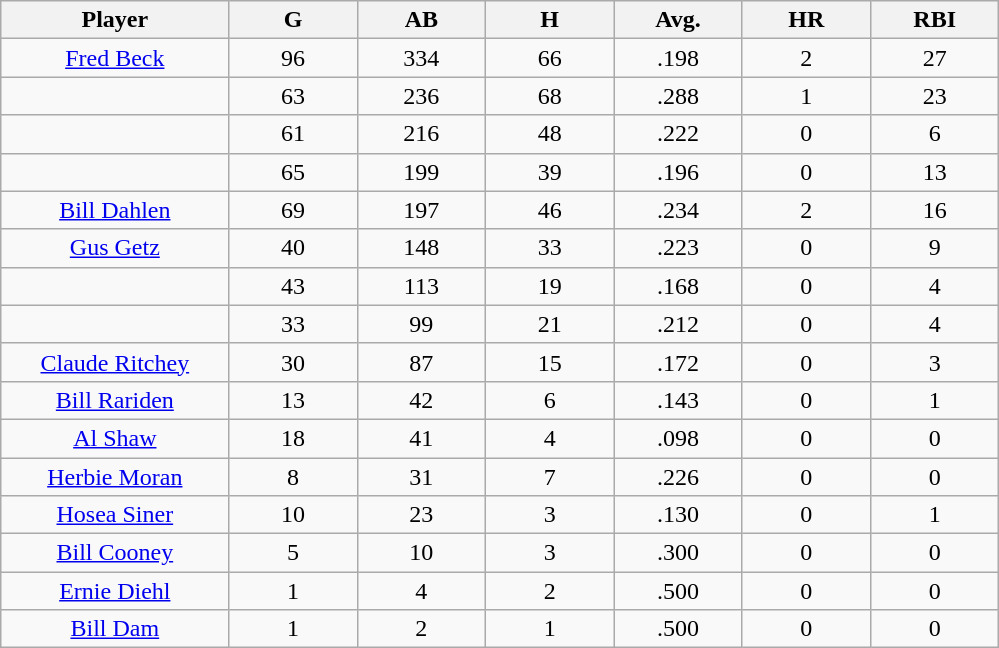<table class="wikitable sortable">
<tr>
<th bgcolor="#DDDDFF" width="16%">Player</th>
<th bgcolor="#DDDDFF" width="9%">G</th>
<th bgcolor="#DDDDFF" width="9%">AB</th>
<th bgcolor="#DDDDFF" width="9%">H</th>
<th bgcolor="#DDDDFF" width="9%">Avg.</th>
<th bgcolor="#DDDDFF" width="9%">HR</th>
<th bgcolor="#DDDDFF" width="9%">RBI</th>
</tr>
<tr align="center">
<td><a href='#'>Fred Beck</a></td>
<td>96</td>
<td>334</td>
<td>66</td>
<td>.198</td>
<td>2</td>
<td>27</td>
</tr>
<tr align="center">
<td></td>
<td>63</td>
<td>236</td>
<td>68</td>
<td>.288</td>
<td>1</td>
<td>23</td>
</tr>
<tr align="center">
<td></td>
<td>61</td>
<td>216</td>
<td>48</td>
<td>.222</td>
<td>0</td>
<td>6</td>
</tr>
<tr align="center">
<td></td>
<td>65</td>
<td>199</td>
<td>39</td>
<td>.196</td>
<td>0</td>
<td>13</td>
</tr>
<tr align="center">
<td><a href='#'>Bill Dahlen</a></td>
<td>69</td>
<td>197</td>
<td>46</td>
<td>.234</td>
<td>2</td>
<td>16</td>
</tr>
<tr align="center">
<td><a href='#'>Gus Getz</a></td>
<td>40</td>
<td>148</td>
<td>33</td>
<td>.223</td>
<td>0</td>
<td>9</td>
</tr>
<tr align="center">
<td></td>
<td>43</td>
<td>113</td>
<td>19</td>
<td>.168</td>
<td>0</td>
<td>4</td>
</tr>
<tr align="center">
<td></td>
<td>33</td>
<td>99</td>
<td>21</td>
<td>.212</td>
<td>0</td>
<td>4</td>
</tr>
<tr align="center">
<td><a href='#'>Claude Ritchey</a></td>
<td>30</td>
<td>87</td>
<td>15</td>
<td>.172</td>
<td>0</td>
<td>3</td>
</tr>
<tr align="center">
<td><a href='#'>Bill Rariden</a></td>
<td>13</td>
<td>42</td>
<td>6</td>
<td>.143</td>
<td>0</td>
<td>1</td>
</tr>
<tr align="center">
<td><a href='#'>Al Shaw</a></td>
<td>18</td>
<td>41</td>
<td>4</td>
<td>.098</td>
<td>0</td>
<td>0</td>
</tr>
<tr align="center">
<td><a href='#'>Herbie Moran</a></td>
<td>8</td>
<td>31</td>
<td>7</td>
<td>.226</td>
<td>0</td>
<td>0</td>
</tr>
<tr align="center">
<td><a href='#'>Hosea Siner</a></td>
<td>10</td>
<td>23</td>
<td>3</td>
<td>.130</td>
<td>0</td>
<td>1</td>
</tr>
<tr align="center">
<td><a href='#'>Bill Cooney</a></td>
<td>5</td>
<td>10</td>
<td>3</td>
<td>.300</td>
<td>0</td>
<td>0</td>
</tr>
<tr align="center">
<td><a href='#'>Ernie Diehl</a></td>
<td>1</td>
<td>4</td>
<td>2</td>
<td>.500</td>
<td>0</td>
<td>0</td>
</tr>
<tr align="center">
<td><a href='#'>Bill Dam</a></td>
<td>1</td>
<td>2</td>
<td>1</td>
<td>.500</td>
<td>0</td>
<td>0</td>
</tr>
</table>
